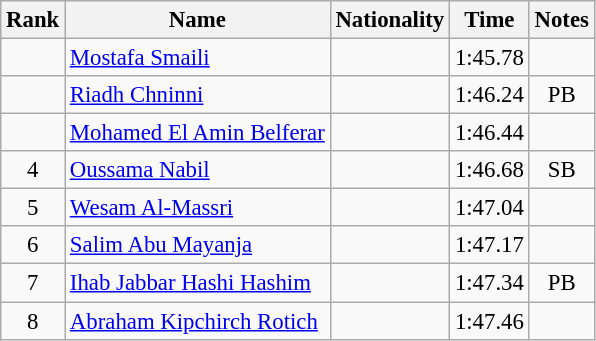<table class="wikitable sortable" style="text-align:center;font-size:95%">
<tr>
<th>Rank</th>
<th>Name</th>
<th>Nationality</th>
<th>Time</th>
<th>Notes</th>
</tr>
<tr>
<td></td>
<td align=left><a href='#'>Mostafa Smaili</a></td>
<td align=left></td>
<td>1:45.78</td>
<td></td>
</tr>
<tr>
<td></td>
<td align=left><a href='#'>Riadh Chninni</a></td>
<td align=left></td>
<td>1:46.24</td>
<td>PB</td>
</tr>
<tr>
<td></td>
<td align=left><a href='#'>Mohamed El Amin Belferar</a></td>
<td align=left></td>
<td>1:46.44</td>
<td></td>
</tr>
<tr>
<td>4</td>
<td align=left><a href='#'>Oussama Nabil</a></td>
<td align=left></td>
<td>1:46.68</td>
<td>SB</td>
</tr>
<tr>
<td>5</td>
<td align=left><a href='#'>Wesam Al-Massri</a></td>
<td align=left></td>
<td>1:47.04</td>
<td></td>
</tr>
<tr>
<td>6</td>
<td align=left><a href='#'>Salim Abu Mayanja</a></td>
<td align=left></td>
<td>1:47.17</td>
<td></td>
</tr>
<tr>
<td>7</td>
<td align=left><a href='#'>Ihab Jabbar Hashi Hashim</a></td>
<td align=left></td>
<td>1:47.34</td>
<td>PB</td>
</tr>
<tr>
<td>8</td>
<td align=left><a href='#'>Abraham Kipchirch Rotich</a></td>
<td align=left></td>
<td>1:47.46</td>
<td></td>
</tr>
</table>
